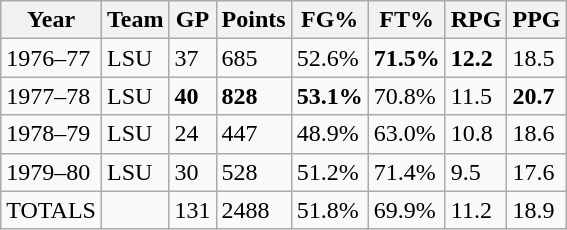<table class="wikitable">
<tr>
<th>Year</th>
<th>Team</th>
<th>GP</th>
<th>Points</th>
<th>FG%</th>
<th>FT%</th>
<th>RPG</th>
<th>PPG</th>
</tr>
<tr>
<td>1976–77</td>
<td>LSU</td>
<td>37</td>
<td>685</td>
<td>52.6%</td>
<td><strong>71.5%</strong></td>
<td><strong>12.2</strong></td>
<td>18.5</td>
</tr>
<tr>
<td>1977–78</td>
<td>LSU</td>
<td><strong>40</strong></td>
<td><strong>828</strong></td>
<td><strong>53.1%</strong></td>
<td>70.8%</td>
<td>11.5</td>
<td><strong>20.7</strong></td>
</tr>
<tr>
<td>1978–79</td>
<td>LSU</td>
<td>24</td>
<td>447</td>
<td>48.9%</td>
<td>63.0%</td>
<td>10.8</td>
<td>18.6</td>
</tr>
<tr>
<td>1979–80</td>
<td>LSU</td>
<td>30</td>
<td>528</td>
<td>51.2%</td>
<td>71.4%</td>
<td>9.5</td>
<td>17.6</td>
</tr>
<tr>
<td>TOTALS</td>
<td></td>
<td>131</td>
<td>2488</td>
<td>51.8%</td>
<td>69.9%</td>
<td>11.2</td>
<td>18.9</td>
</tr>
</table>
